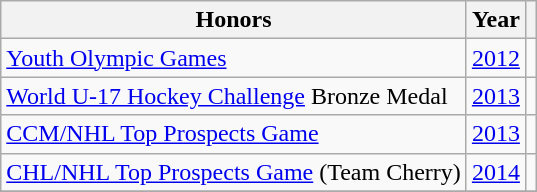<table class="wikitable">
<tr>
<th>Honors</th>
<th>Year</th>
<th></th>
</tr>
<tr>
<td><a href='#'>Youth Olympic Games</a></td>
<td><a href='#'>2012</a></td>
<td></td>
</tr>
<tr>
<td><a href='#'>World U-17 Hockey Challenge</a> Bronze Medal</td>
<td><a href='#'>2013</a></td>
<td></td>
</tr>
<tr>
<td><a href='#'>CCM/NHL Top Prospects Game</a></td>
<td><a href='#'>2013</a></td>
<td></td>
</tr>
<tr>
<td><a href='#'>CHL/NHL Top Prospects Game</a> (Team Cherry)</td>
<td><a href='#'>2014</a></td>
<td></td>
</tr>
<tr>
</tr>
</table>
